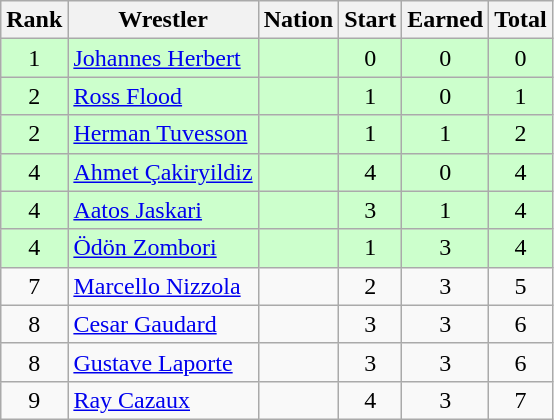<table class="wikitable sortable" style="text-align:center;">
<tr>
<th>Rank</th>
<th>Wrestler</th>
<th>Nation</th>
<th>Start</th>
<th>Earned</th>
<th>Total</th>
</tr>
<tr style="background:#cfc;">
<td>1</td>
<td align=left><a href='#'>Johannes Herbert</a></td>
<td align=left></td>
<td>0</td>
<td>0</td>
<td>0</td>
</tr>
<tr style="background:#cfc;">
<td>2</td>
<td align=left><a href='#'>Ross Flood</a></td>
<td align=left></td>
<td>1</td>
<td>0</td>
<td>1</td>
</tr>
<tr style="background:#cfc;">
<td>2</td>
<td align=left><a href='#'>Herman Tuvesson</a></td>
<td align=left></td>
<td>1</td>
<td>1</td>
<td>2</td>
</tr>
<tr style="background:#cfc;">
<td>4</td>
<td align=left><a href='#'>Ahmet Çakiryildiz</a></td>
<td align=left></td>
<td>4</td>
<td>0</td>
<td>4</td>
</tr>
<tr style="background:#cfc;">
<td>4</td>
<td align=left><a href='#'>Aatos Jaskari</a></td>
<td align=left></td>
<td>3</td>
<td>1</td>
<td>4</td>
</tr>
<tr style="background:#cfc;">
<td>4</td>
<td align=left><a href='#'>Ödön Zombori</a></td>
<td align=left></td>
<td>1</td>
<td>3</td>
<td>4</td>
</tr>
<tr>
<td>7</td>
<td align=left><a href='#'>Marcello Nizzola</a></td>
<td align=left></td>
<td>2</td>
<td>3</td>
<td>5</td>
</tr>
<tr>
<td>8</td>
<td align=left><a href='#'>Cesar Gaudard</a></td>
<td align=left></td>
<td>3</td>
<td>3</td>
<td>6</td>
</tr>
<tr>
<td>8</td>
<td align=left><a href='#'>Gustave Laporte</a></td>
<td align=left></td>
<td>3</td>
<td>3</td>
<td>6</td>
</tr>
<tr>
<td>9</td>
<td align=left><a href='#'>Ray Cazaux</a></td>
<td align=left></td>
<td>4</td>
<td>3</td>
<td>7</td>
</tr>
</table>
